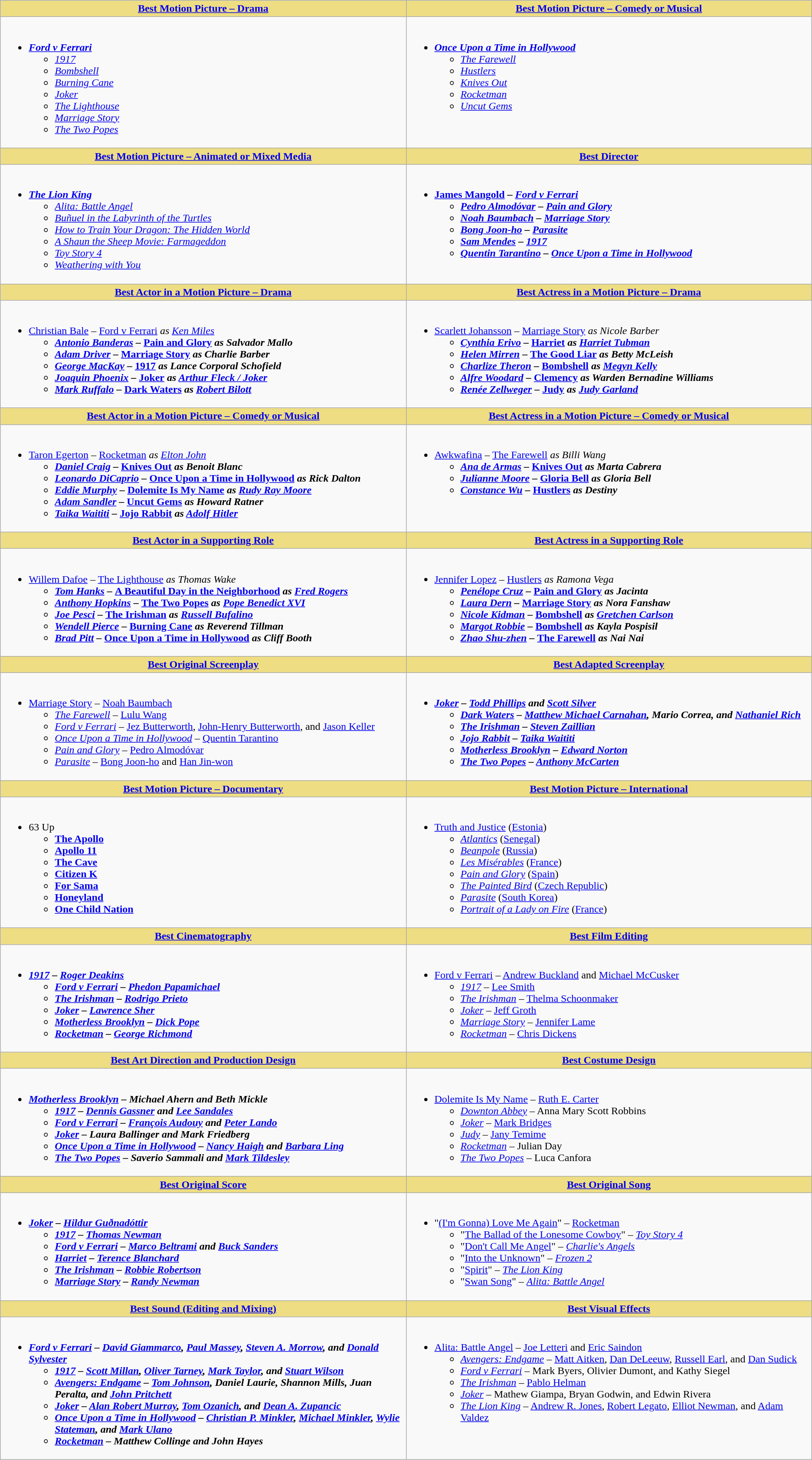<table class="wikitable">
<tr>
<th style="background:#EEDD82; width:50%"><a href='#'>Best Motion Picture – Drama</a></th>
<th style="background:#EEDD82; width:50%"><a href='#'>Best Motion Picture – Comedy or Musical</a></th>
</tr>
<tr>
<td valign="top"><br><ul><li><strong><em><a href='#'>Ford v Ferrari</a></em></strong><ul><li><em><a href='#'>1917</a></em></li><li><em><a href='#'>Bombshell</a></em></li><li><em><a href='#'>Burning Cane</a></em></li><li><em><a href='#'>Joker</a></em></li><li><em><a href='#'>The Lighthouse</a></em></li><li><em><a href='#'>Marriage Story</a></em></li><li><em><a href='#'>The Two Popes</a></em></li></ul></li></ul></td>
<td valign="top"><br><ul><li><strong><em><a href='#'>Once Upon a Time in Hollywood</a></em></strong><ul><li><em><a href='#'>The Farewell</a></em></li><li><em><a href='#'>Hustlers</a></em></li><li><em><a href='#'>Knives Out</a></em></li><li><em><a href='#'>Rocketman</a></em></li><li><em><a href='#'>Uncut Gems</a></em></li></ul></li></ul></td>
</tr>
<tr>
<th style="background:#EEDD82; width:50%"><a href='#'>Best Motion Picture – Animated or Mixed Media</a></th>
<th style="background:#EEDD82; width:50%"><a href='#'>Best Director</a></th>
</tr>
<tr>
<td valign="top"><br><ul><li><strong><em><a href='#'>The Lion King</a></em></strong><ul><li><em><a href='#'>Alita: Battle Angel</a></em></li><li><em><a href='#'>Buñuel in the Labyrinth of the Turtles</a></em></li><li><em><a href='#'>How to Train Your Dragon: The Hidden World</a></em></li><li><em><a href='#'>A Shaun the Sheep Movie: Farmageddon</a></em></li><li><em><a href='#'>Toy Story 4</a></em></li><li><em><a href='#'>Weathering with You</a></em></li></ul></li></ul></td>
<td valign="top"><br><ul><li><strong><a href='#'>James Mangold</a> – <em><a href='#'>Ford v Ferrari</a><strong><em><ul><li><a href='#'>Pedro Almodóvar</a> – </em><a href='#'>Pain and Glory</a><em></li><li><a href='#'>Noah Baumbach</a> – </em><a href='#'>Marriage Story</a><em></li><li><a href='#'>Bong Joon-ho</a> – </em><a href='#'>Parasite</a><em></li><li><a href='#'>Sam Mendes</a> – </em><a href='#'>1917</a><em></li><li><a href='#'>Quentin Tarantino</a> – </em><a href='#'>Once Upon a Time in Hollywood</a><em></li></ul></li></ul></td>
</tr>
<tr>
<th style="background:#EEDD82; width:50%"><a href='#'>Best Actor in a Motion Picture – Drama</a></th>
<th style="background:#EEDD82; width:50%"><a href='#'>Best Actress in a Motion Picture – Drama</a></th>
</tr>
<tr>
<td valign="top"><br><ul><li></strong><a href='#'>Christian Bale</a> – </em><a href='#'>Ford v Ferrari</a><em> as <a href='#'>Ken Miles</a><strong><ul><li><a href='#'>Antonio Banderas</a> – </em><a href='#'>Pain and Glory</a><em> as Salvador Mallo</li><li><a href='#'>Adam Driver</a> – </em><a href='#'>Marriage Story</a><em> as Charlie Barber</li><li><a href='#'>George MacKay</a> – </em><a href='#'>1917</a><em> as Lance Corporal Schofield</li><li><a href='#'>Joaquin Phoenix</a> – </em><a href='#'>Joker</a><em> as <a href='#'>Arthur Fleck / Joker</a></li><li><a href='#'>Mark Ruffalo</a> – </em><a href='#'>Dark Waters</a><em> as <a href='#'>Robert Bilott</a></li></ul></li></ul></td>
<td valign="top"><br><ul><li></strong><a href='#'>Scarlett Johansson</a> – </em><a href='#'>Marriage Story</a><em> as Nicole Barber<strong><ul><li><a href='#'>Cynthia Erivo</a> – </em><a href='#'>Harriet</a><em> as <a href='#'>Harriet Tubman</a></li><li><a href='#'>Helen Mirren</a> – </em><a href='#'>The Good Liar</a><em> as Betty McLeish</li><li><a href='#'>Charlize Theron</a> – </em><a href='#'>Bombshell</a><em> as <a href='#'>Megyn Kelly</a></li><li><a href='#'>Alfre Woodard</a> – </em><a href='#'>Clemency</a><em> as Warden Bernadine Williams</li><li><a href='#'>Renée Zellweger</a> – </em><a href='#'>Judy</a><em> as <a href='#'>Judy Garland</a></li></ul></li></ul></td>
</tr>
<tr>
<th style="background:#EEDD82; width:50%"><a href='#'>Best Actor in a Motion Picture – Comedy or Musical</a></th>
<th style="background:#EEDD82; width:50%"><a href='#'>Best Actress in a Motion Picture – Comedy or Musical</a></th>
</tr>
<tr>
<td valign="top"><br><ul><li></strong><a href='#'>Taron Egerton</a> – </em><a href='#'>Rocketman</a><em> as <a href='#'>Elton John</a><strong><ul><li><a href='#'>Daniel Craig</a> – </em><a href='#'>Knives Out</a><em> as Benoit Blanc</li><li><a href='#'>Leonardo DiCaprio</a> – </em><a href='#'>Once Upon a Time in Hollywood</a><em> as Rick Dalton</li><li><a href='#'>Eddie Murphy</a> – </em><a href='#'>Dolemite Is My Name</a><em> as <a href='#'>Rudy Ray Moore</a></li><li><a href='#'>Adam Sandler</a> – </em><a href='#'>Uncut Gems</a><em> as Howard Ratner</li><li><a href='#'>Taika Waititi</a> – </em><a href='#'>Jojo Rabbit</a><em> as <a href='#'>Adolf Hitler</a></li></ul></li></ul></td>
<td valign="top"><br><ul><li></strong><a href='#'>Awkwafina</a> – </em><a href='#'>The Farewell</a><em> as Billi Wang<strong><ul><li><a href='#'>Ana de Armas</a> – </em><a href='#'>Knives Out</a><em> as Marta Cabrera</li><li><a href='#'>Julianne Moore</a> – </em><a href='#'>Gloria Bell</a><em> as Gloria Bell</li><li><a href='#'>Constance Wu</a> – </em><a href='#'>Hustlers</a><em> as Destiny</li></ul></li></ul></td>
</tr>
<tr>
<th style="background:#EEDD82; width:50%"><a href='#'>Best Actor in a Supporting Role</a></th>
<th style="background:#EEDD82; width:50%"><a href='#'>Best Actress in a Supporting Role</a></th>
</tr>
<tr>
<td valign="top"><br><ul><li></strong><a href='#'>Willem Dafoe</a> – </em><a href='#'>The Lighthouse</a><em> as Thomas Wake<strong><ul><li><a href='#'>Tom Hanks</a> – </em><a href='#'>A Beautiful Day in the Neighborhood</a><em> as <a href='#'>Fred Rogers</a></li><li><a href='#'>Anthony Hopkins</a> – </em><a href='#'>The Two Popes</a><em> as <a href='#'>Pope Benedict XVI</a></li><li><a href='#'>Joe Pesci</a> – </em><a href='#'>The Irishman</a><em> as <a href='#'>Russell Bufalino</a></li><li><a href='#'>Wendell Pierce</a> – </em><a href='#'>Burning Cane</a><em> as Reverend Tillman</li><li><a href='#'>Brad Pitt</a> – </em><a href='#'>Once Upon a Time in Hollywood</a><em> as Cliff Booth</li></ul></li></ul></td>
<td valign="top"><br><ul><li></strong><a href='#'>Jennifer Lopez</a> – </em><a href='#'>Hustlers</a><em> as Ramona Vega<strong><ul><li><a href='#'>Penélope Cruz</a> – </em><a href='#'>Pain and Glory</a><em> as Jacinta</li><li><a href='#'>Laura Dern</a> – </em><a href='#'>Marriage Story</a><em> as Nora Fanshaw</li><li><a href='#'>Nicole Kidman</a> – </em><a href='#'>Bombshell</a><em> as <a href='#'>Gretchen Carlson</a></li><li><a href='#'>Margot Robbie</a> – </em><a href='#'>Bombshell</a><em> as Kayla Pospisil</li><li><a href='#'>Zhao Shu-zhen</a> – </em><a href='#'>The Farewell</a><em> as Nai Nai</li></ul></li></ul></td>
</tr>
<tr>
<th style="background:#EEDD82; width:50%"><a href='#'>Best Original Screenplay</a></th>
<th style="background:#EEDD82; width:50%"><a href='#'>Best Adapted Screenplay</a></th>
</tr>
<tr>
<td valign="top"><br><ul><li></em></strong><a href='#'>Marriage Story</a></em> – <a href='#'>Noah Baumbach</a></strong><ul><li><em><a href='#'>The Farewell</a></em> – <a href='#'>Lulu Wang</a></li><li><em><a href='#'>Ford v Ferrari</a></em> – <a href='#'>Jez Butterworth</a>, <a href='#'>John-Henry Butterworth</a>, and <a href='#'>Jason Keller</a></li><li><em><a href='#'>Once Upon a Time in Hollywood</a></em> – <a href='#'>Quentin Tarantino</a></li><li><em><a href='#'>Pain and Glory</a></em> – <a href='#'>Pedro Almodóvar</a></li><li><em><a href='#'>Parasite</a></em> – <a href='#'>Bong Joon-ho</a> and <a href='#'>Han Jin-won</a></li></ul></li></ul></td>
<td valign="top"><br><ul><li><strong><em><a href='#'>Joker</a><em> – <a href='#'>Todd Phillips</a> and <a href='#'>Scott Silver</a><strong><ul><li></em><a href='#'>Dark Waters</a><em> – <a href='#'>Matthew Michael Carnahan</a>, Mario Correa, and <a href='#'>Nathaniel Rich</a></li><li></em><a href='#'>The Irishman</a><em> – <a href='#'>Steven Zaillian</a></li><li></em><a href='#'>Jojo Rabbit</a><em> – <a href='#'>Taika Waititi</a></li><li></em><a href='#'>Motherless Brooklyn</a><em> – <a href='#'>Edward Norton</a></li><li></em><a href='#'>The Two Popes</a><em> – <a href='#'>Anthony McCarten</a></li></ul></li></ul></td>
</tr>
<tr>
<th style="background:#EEDD82; width:50%"><a href='#'>Best Motion Picture – Documentary</a></th>
<th style="background:#EEDD82; width:50%"><a href='#'>Best Motion Picture – International</a></th>
</tr>
<tr>
<td valign="top"><br><ul><li></em></strong>63 Up<strong><em><ul><li></em><a href='#'>The Apollo</a><em></li><li></em><a href='#'>Apollo 11</a><em></li><li></em><a href='#'>The Cave</a><em></li><li></em><a href='#'>Citizen K</a><em></li><li></em><a href='#'>For Sama</a><em></li><li></em><a href='#'>Honeyland</a><em></li><li></em><a href='#'>One Child Nation</a><em></li></ul></li></ul></td>
<td valign="top"><br><ul><li></em></strong><a href='#'>Truth and Justice</a></em> (<a href='#'>Estonia</a>)</strong><ul><li><em><a href='#'>Atlantics</a></em> (<a href='#'>Senegal</a>)</li><li><em><a href='#'>Beanpole</a></em> (<a href='#'>Russia</a>)</li><li><em><a href='#'>Les Misérables</a></em> (<a href='#'>France</a>)</li><li><em><a href='#'>Pain and Glory</a></em> (<a href='#'>Spain</a>)</li><li><em><a href='#'>The Painted Bird</a></em> (<a href='#'>Czech Republic</a>)</li><li><em><a href='#'>Parasite</a></em> (<a href='#'>South Korea</a>)</li><li><em><a href='#'>Portrait of a Lady on Fire</a></em> (<a href='#'>France</a>)</li></ul></li></ul></td>
</tr>
<tr>
<th style="background:#EEDD82; width:50%"><a href='#'>Best Cinematography</a></th>
<th style="background:#EEDD82; width:50%"><a href='#'>Best Film Editing</a></th>
</tr>
<tr>
<td valign="top"><br><ul><li><strong><em><a href='#'>1917</a><em> – <a href='#'>Roger Deakins</a><strong><ul><li></em><a href='#'>Ford v Ferrari</a><em> – <a href='#'>Phedon Papamichael</a></li><li></em><a href='#'>The Irishman</a><em> – <a href='#'>Rodrigo Prieto</a></li><li></em><a href='#'>Joker</a><em> – <a href='#'>Lawrence Sher</a></li><li></em><a href='#'>Motherless Brooklyn</a><em> – <a href='#'>Dick Pope</a></li><li></em><a href='#'>Rocketman</a><em> – <a href='#'>George Richmond</a></li></ul></li></ul></td>
<td valign="top"><br><ul><li></em></strong><a href='#'>Ford v Ferrari</a></em> – <a href='#'>Andrew Buckland</a> and <a href='#'>Michael McCusker</a></strong><ul><li><em><a href='#'>1917</a></em> – <a href='#'>Lee Smith</a></li><li><em><a href='#'>The Irishman</a></em> – <a href='#'>Thelma Schoonmaker</a></li><li><em><a href='#'>Joker</a></em> – <a href='#'>Jeff Groth</a></li><li><em><a href='#'>Marriage Story</a></em> – <a href='#'>Jennifer Lame</a></li><li><em><a href='#'>Rocketman</a></em> – <a href='#'>Chris Dickens</a></li></ul></li></ul></td>
</tr>
<tr>
<th style="background:#EEDD82; width:50%"><a href='#'>Best Art Direction and Production Design</a></th>
<th style="background:#EEDD82; width:50%"><a href='#'>Best Costume Design</a></th>
</tr>
<tr>
<td valign="top"><br><ul><li><strong><em><a href='#'>Motherless Brooklyn</a><em> – Michael Ahern and Beth Mickle<strong><ul><li></em><a href='#'>1917</a><em> – <a href='#'>Dennis Gassner</a> and <a href='#'>Lee Sandales</a></li><li></em><a href='#'>Ford v Ferrari</a><em> – <a href='#'>François Audouy</a> and <a href='#'>Peter Lando</a></li><li></em><a href='#'>Joker</a><em> – Laura Ballinger and Mark Friedberg</li><li></em><a href='#'>Once Upon a Time in Hollywood</a><em> – <a href='#'>Nancy Haigh</a> and <a href='#'>Barbara Ling</a></li><li></em><a href='#'>The Two Popes</a><em> – Saverio Sammali and <a href='#'>Mark Tildesley</a></li></ul></li></ul></td>
<td valign="top"><br><ul><li></em></strong><a href='#'>Dolemite Is My Name</a></em> – <a href='#'>Ruth E. Carter</a></strong><ul><li><em><a href='#'>Downton Abbey</a></em> – Anna Mary Scott Robbins</li><li><em><a href='#'>Joker</a></em> – <a href='#'>Mark Bridges</a></li><li><em><a href='#'>Judy</a></em> – <a href='#'>Jany Temime</a></li><li><em><a href='#'>Rocketman</a></em> – Julian Day</li><li><em><a href='#'>The Two Popes</a></em> – Luca Canfora</li></ul></li></ul></td>
</tr>
<tr>
<th style="background:#EEDD82; width:50%"><a href='#'>Best Original Score</a></th>
<th style="background:#EEDD82; width:50%"><a href='#'>Best Original Song</a></th>
</tr>
<tr>
<td valign="top"><br><ul><li><strong><em><a href='#'>Joker</a><em> – <a href='#'>Hildur Guðnadóttir</a><strong><ul><li></em><a href='#'>1917</a><em> – <a href='#'>Thomas Newman</a></li><li></em><a href='#'>Ford v Ferrari</a><em> – <a href='#'>Marco Beltrami</a> and <a href='#'>Buck Sanders</a></li><li></em><a href='#'>Harriet</a><em> – <a href='#'>Terence Blanchard</a></li><li></em><a href='#'>The Irishman</a><em> – <a href='#'>Robbie Robertson</a></li><li></em><a href='#'>Marriage Story</a><em> – <a href='#'>Randy Newman</a></li></ul></li></ul></td>
<td valign="top"><br><ul><li></strong>"<a href='#'>(I'm Gonna) Love Me Again</a>" – </em><a href='#'>Rocketman</a></em></strong><ul><li>"<a href='#'>The Ballad of the Lonesome Cowboy</a>" – <em><a href='#'>Toy Story 4</a></em></li><li>"<a href='#'>Don't Call Me Angel</a>" – <em><a href='#'>Charlie's Angels</a></em></li><li>"<a href='#'>Into the Unknown</a>" – <em><a href='#'>Frozen 2</a></em></li><li>"<a href='#'>Spirit</a>" – <em><a href='#'>The Lion King</a></em></li><li>"<a href='#'>Swan Song</a>" – <em><a href='#'>Alita: Battle Angel</a></em></li></ul></li></ul></td>
</tr>
<tr>
<th style="background:#EEDD82; width:50%"><a href='#'>Best Sound (Editing and Mixing)</a></th>
<th style="background:#EEDD82; width:50%"><a href='#'>Best Visual Effects</a></th>
</tr>
<tr>
<td valign="top"><br><ul><li><strong><em><a href='#'>Ford v Ferrari</a><em> – <a href='#'>David Giammarco</a>, <a href='#'>Paul Massey</a>, <a href='#'>Steven A. Morrow</a>, and <a href='#'>Donald Sylvester</a><strong><ul><li></em><a href='#'>1917</a><em> – <a href='#'>Scott Millan</a>, <a href='#'>Oliver Tarney</a>, <a href='#'>Mark Taylor</a>, and <a href='#'>Stuart Wilson</a></li><li></em><a href='#'>Avengers: Endgame</a><em> – <a href='#'>Tom Johnson</a>, Daniel Laurie, Shannon Mills, Juan Peralta, and <a href='#'>John Pritchett</a></li><li></em><a href='#'>Joker</a><em> – <a href='#'>Alan Robert Murray</a>, <a href='#'>Tom Ozanich</a>, and <a href='#'>Dean A. Zupancic</a></li><li></em><a href='#'>Once Upon a Time in Hollywood</a><em> – <a href='#'>Christian P. Minkler</a>, <a href='#'>Michael Minkler</a>, <a href='#'>Wylie Stateman</a>, and <a href='#'>Mark Ulano</a></li><li></em><a href='#'>Rocketman</a><em> – Matthew Collinge and John Hayes</li></ul></li></ul></td>
<td valign="top"><br><ul><li></em></strong><a href='#'>Alita: Battle Angel</a></em> – <a href='#'>Joe Letteri</a> and <a href='#'>Eric Saindon</a></strong><ul><li><em><a href='#'>Avengers: Endgame</a></em> – <a href='#'>Matt Aitken</a>, <a href='#'>Dan DeLeeuw</a>, <a href='#'>Russell Earl</a>, and <a href='#'>Dan Sudick</a></li><li><em><a href='#'>Ford v Ferrari</a></em> – Mark Byers, Olivier Dumont, and Kathy Siegel</li><li><em><a href='#'>The Irishman</a></em> – <a href='#'>Pablo Helman</a></li><li><em><a href='#'>Joker</a></em> – Mathew Giampa, Bryan Godwin, and Edwin Rivera</li><li><em><a href='#'>The Lion King</a></em> – <a href='#'>Andrew R. Jones</a>, <a href='#'>Robert Legato</a>, <a href='#'>Elliot Newman</a>, and <a href='#'>Adam Valdez</a></li></ul></li></ul></td>
</tr>
</table>
